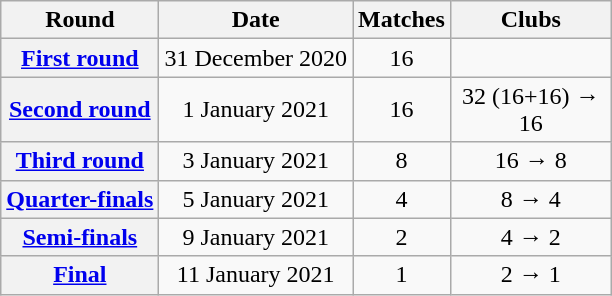<table class="wikitable" style="text-align: center">
<tr>
<th>Round</th>
<th>Date</th>
<th>Matches</th>
<th style="width:100px;">Clubs</th>
</tr>
<tr>
<th><a href='#'>First round</a></th>
<td>31 December 2020</td>
<td>16</td>
<td></td>
</tr>
<tr>
<th><a href='#'>Second round</a></th>
<td>1 January 2021</td>
<td>16</td>
<td>32 (16+16) → 16</td>
</tr>
<tr>
<th><a href='#'>Third round</a></th>
<td>3 January 2021</td>
<td>8</td>
<td>16 → 8</td>
</tr>
<tr>
<th><a href='#'>Quarter-finals</a></th>
<td>5 January 2021</td>
<td>4</td>
<td>8 → 4</td>
</tr>
<tr>
<th><a href='#'>Semi-finals</a></th>
<td>9 January 2021</td>
<td>2</td>
<td>4 → 2</td>
</tr>
<tr>
<th><a href='#'>Final</a></th>
<td>11 January 2021</td>
<td>1</td>
<td>2 → 1</td>
</tr>
</table>
